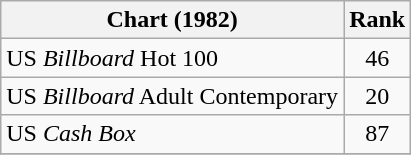<table class="wikitable">
<tr>
<th>Chart (1982)</th>
<th style="text-align:center;">Rank</th>
</tr>
<tr>
<td>US <em>Billboard</em> Hot 100</td>
<td style="text-align:center;">46</td>
</tr>
<tr>
<td>US <em>Billboard</em> Adult Contemporary</td>
<td style="text-align:center;">20</td>
</tr>
<tr>
<td>US <em>Cash Box</em> </td>
<td style="text-align:center;">87</td>
</tr>
<tr>
</tr>
</table>
